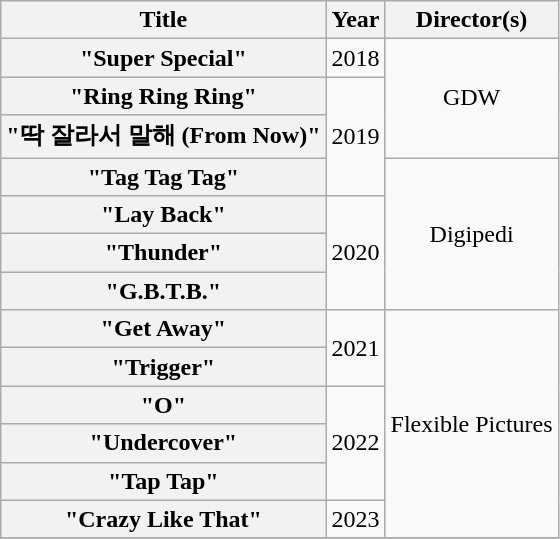<table class="wikitable plainrowheaders" style="text-align:center">
<tr>
<th scope="col">Title</th>
<th scope="col">Year</th>
<th scope="col">Director(s)</th>
</tr>
<tr>
<th scope="row">"Super Special"</th>
<td>2018</td>
<td rowspan="3">GDW</td>
</tr>
<tr>
<th scope="row">"Ring Ring Ring"</th>
<td Rowspan="3">2019</td>
</tr>
<tr>
<th scope="row">"딱 잘라서 말해 (From Now)"</th>
</tr>
<tr>
<th scope="row">"Tag Tag Tag"</th>
<td rowspan="4">Digipedi</td>
</tr>
<tr>
<th scope="row">"Lay Back"</th>
<td Rowspan="3">2020</td>
</tr>
<tr>
<th scope="row">"Thunder"</th>
</tr>
<tr>
<th scope="row">"G.B.T.B."</th>
</tr>
<tr>
<th scope="row">"Get Away"</th>
<td Rowspan="2">2021</td>
<td rowspan="6">Flexible Pictures</td>
</tr>
<tr>
<th scope="row">"Trigger"</th>
</tr>
<tr>
<th scope="row">"O"</th>
<td Rowspan="3">2022</td>
</tr>
<tr>
<th scope="row">"Undercover"</th>
</tr>
<tr>
<th scope="row">"Tap Tap"</th>
</tr>
<tr>
<th scope="row">"Crazy Like That"</th>
<td>2023</td>
</tr>
<tr>
</tr>
</table>
